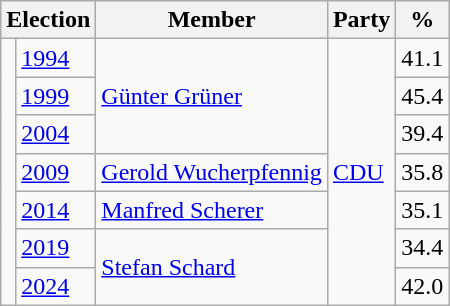<table class=wikitable>
<tr>
<th colspan=2>Election</th>
<th>Member</th>
<th>Party</th>
<th>%</th>
</tr>
<tr>
<td rowspan=7 bgcolor=></td>
<td><a href='#'>1994</a></td>
<td rowspan=3><a href='#'>Günter Grüner</a></td>
<td rowspan=7><a href='#'>CDU</a></td>
<td align=right>41.1</td>
</tr>
<tr>
<td><a href='#'>1999</a></td>
<td align=right>45.4</td>
</tr>
<tr>
<td><a href='#'>2004</a></td>
<td align=right>39.4</td>
</tr>
<tr>
<td><a href='#'>2009</a></td>
<td><a href='#'>Gerold Wucherpfennig</a></td>
<td align=right>35.8</td>
</tr>
<tr>
<td><a href='#'>2014</a></td>
<td><a href='#'>Manfred Scherer</a></td>
<td align=right>35.1</td>
</tr>
<tr>
<td><a href='#'>2019</a></td>
<td rowspan=2><a href='#'>Stefan Schard</a></td>
<td align=right>34.4</td>
</tr>
<tr>
<td><a href='#'>2024</a></td>
<td align=right>42.0</td>
</tr>
</table>
